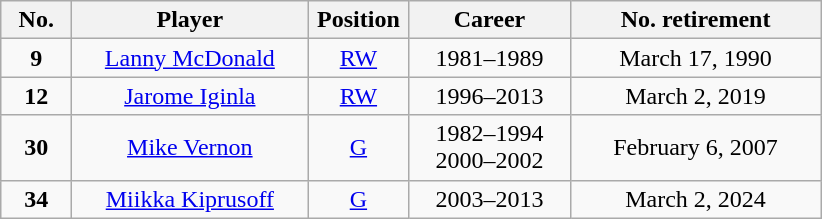<table class="wikitable sortable" style="text-align:center">
<tr>
<th width=40px>No.</th>
<th width=150px>Player</th>
<th width=60px>Position</th>
<th width=100px>Career</th>
<th width=160px>No. retirement</th>
</tr>
<tr>
<td><strong>9</strong></td>
<td><a href='#'>Lanny McDonald</a></td>
<td><a href='#'>RW</a></td>
<td>1981–1989</td>
<td>March 17, 1990</td>
</tr>
<tr>
<td><strong>12</strong></td>
<td><a href='#'>Jarome Iginla</a></td>
<td><a href='#'>RW</a></td>
<td>1996–2013</td>
<td>March 2, 2019</td>
</tr>
<tr>
<td><strong>30</strong></td>
<td><a href='#'>Mike Vernon</a></td>
<td><a href='#'>G</a></td>
<td>1982–1994<br>2000–2002</td>
<td>February 6, 2007</td>
</tr>
<tr>
<td><strong>34</strong></td>
<td><a href='#'>Miikka Kiprusoff</a></td>
<td><a href='#'>G</a></td>
<td>2003–2013</td>
<td>March 2, 2024</td>
</tr>
</table>
